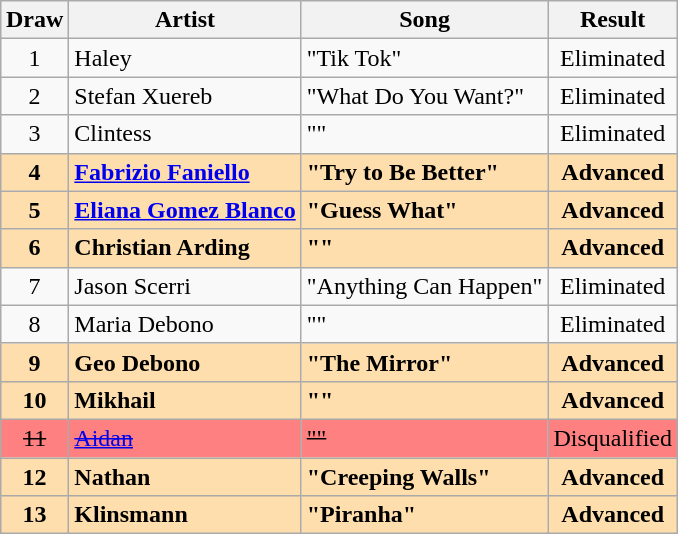<table class="sortable wikitable" style="margin: 1em auto 1em auto;">
<tr>
<th>Draw</th>
<th>Artist</th>
<th>Song</th>
<th>Result</th>
</tr>
<tr>
<td align="center">1</td>
<td>Haley</td>
<td>"Tik Tok"</td>
<td align="center">Eliminated</td>
</tr>
<tr>
<td align="center">2</td>
<td>Stefan Xuereb</td>
<td>"What Do You Want?"</td>
<td align="center">Eliminated</td>
</tr>
<tr>
<td align="center">3</td>
<td>Clintess</td>
<td>""</td>
<td align="center">Eliminated</td>
</tr>
<tr style="font-weight:bold; background:navajowhite;">
<td align="center">4</td>
<td><a href='#'>Fabrizio Faniello</a></td>
<td>"Try to Be Better"</td>
<td align="center">Advanced</td>
</tr>
<tr style="font-weight:bold; background:navajowhite;">
<td align="center">5</td>
<td><a href='#'>Eliana Gomez Blanco</a></td>
<td>"Guess What"</td>
<td align="center">Advanced</td>
</tr>
<tr style="font-weight:bold; background:navajowhite;">
<td align="center">6</td>
<td>Christian Arding</td>
<td>""</td>
<td align="center">Advanced</td>
</tr>
<tr>
<td align="center">7</td>
<td>Jason Scerri</td>
<td>"Anything Can Happen"</td>
<td align="center">Eliminated</td>
</tr>
<tr>
<td align="center">8</td>
<td>Maria Debono</td>
<td>""</td>
<td align="center">Eliminated</td>
</tr>
<tr style="font-weight:bold; background:navajowhite;">
<td align="center">9</td>
<td>Geo Debono</td>
<td>"The Mirror"</td>
<td align="center">Advanced</td>
</tr>
<tr style="font-weight:bold; background:navajowhite;">
<td align="center">10</td>
<td>Mikhail</td>
<td>""</td>
<td align="center">Advanced</td>
</tr>
<tr style="background:#fe8080;">
<td align="center"><s>11</s></td>
<td><a href='#'><s>Aidan</s></a></td>
<td><s>""</s></td>
<td align="center">Disqualified</td>
</tr>
<tr style="font-weight:bold; background:navajowhite;">
<td align="center">12</td>
<td>Nathan</td>
<td>"Creeping Walls"</td>
<td align="center">Advanced</td>
</tr>
<tr style="font-weight:bold; background:navajowhite;">
<td align="center">13</td>
<td>Klinsmann</td>
<td>"Piranha"</td>
<td align="center">Advanced</td>
</tr>
</table>
